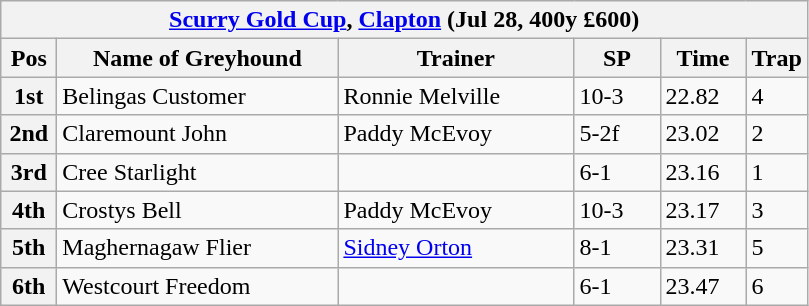<table class="wikitable">
<tr>
<th colspan="6"><a href='#'>Scurry Gold Cup</a>, <a href='#'>Clapton</a> (Jul 28, 400y £600)</th>
</tr>
<tr>
<th width=30>Pos</th>
<th width=180>Name of Greyhound</th>
<th width=150>Trainer</th>
<th width=50>SP</th>
<th width=50>Time</th>
<th width=30>Trap</th>
</tr>
<tr>
<th>1st</th>
<td>Belingas Customer</td>
<td>Ronnie Melville</td>
<td>10-3</td>
<td>22.82</td>
<td>4</td>
</tr>
<tr>
<th>2nd</th>
<td>Claremount John</td>
<td>Paddy McEvoy</td>
<td>5-2f</td>
<td>23.02</td>
<td>2</td>
</tr>
<tr>
<th>3rd</th>
<td>Cree Starlight</td>
<td></td>
<td>6-1</td>
<td>23.16</td>
<td>1</td>
</tr>
<tr>
<th>4th</th>
<td>Crostys Bell</td>
<td>Paddy McEvoy</td>
<td>10-3</td>
<td>23.17</td>
<td>3</td>
</tr>
<tr>
<th>5th</th>
<td>Maghernagaw Flier</td>
<td><a href='#'>Sidney Orton</a></td>
<td>8-1</td>
<td>23.31</td>
<td>5</td>
</tr>
<tr>
<th>6th</th>
<td>Westcourt Freedom</td>
<td></td>
<td>6-1</td>
<td>23.47</td>
<td>6</td>
</tr>
</table>
